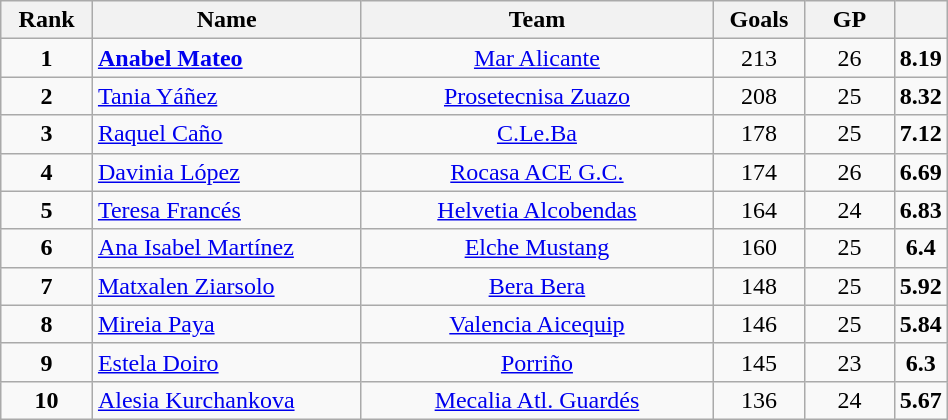<table class="wikitable" style="width:50%;">
<tr>
<th style="width:10%;">Rank</th>
<th style="width:30%;">Name</th>
<th style="width:40%;">Team</th>
<th style="width:10%;">Goals</th>
<th style="width:10%;">GP</th>
<th style="width:10%;"></th>
</tr>
<tr align=center>
<td><strong>1</strong></td>
<td align=left> <strong><a href='#'>Anabel Mateo</a></strong></td>
<td><a href='#'>Mar Alicante</a></td>
<td>213</td>
<td>26</td>
<td><strong>8.19</strong></td>
</tr>
<tr align=center>
<td><strong>2</strong></td>
<td align=left> <a href='#'>Tania Yáñez</a></td>
<td><a href='#'>Prosetecnisa Zuazo</a></td>
<td>208</td>
<td>25</td>
<td><strong>8.32</strong></td>
</tr>
<tr align=center>
<td><strong>3</strong></td>
<td align=left> <a href='#'>Raquel Caño</a></td>
<td><a href='#'>C.Le.Ba</a></td>
<td>178</td>
<td>25</td>
<td><strong>7.12</strong></td>
</tr>
<tr align=center>
<td><strong>4</strong></td>
<td align=left> <a href='#'>Davinia López</a></td>
<td><a href='#'>Rocasa ACE G.C.</a></td>
<td>174</td>
<td>26</td>
<td><strong>6.69</strong></td>
</tr>
<tr align=center>
<td><strong>5</strong></td>
<td align=left> <a href='#'>Teresa Francés</a></td>
<td><a href='#'>Helvetia Alcobendas</a></td>
<td>164</td>
<td>24</td>
<td><strong>6.83</strong></td>
</tr>
<tr align=center>
<td><strong>6</strong></td>
<td align=left> <a href='#'>Ana Isabel Martínez</a></td>
<td><a href='#'>Elche Mustang</a></td>
<td>160</td>
<td>25</td>
<td><strong>6.4</strong></td>
</tr>
<tr align=center>
<td><strong>7</strong></td>
<td align=left> <a href='#'>Matxalen Ziarsolo</a></td>
<td><a href='#'>Bera Bera</a></td>
<td>148</td>
<td>25</td>
<td><strong>5.92</strong></td>
</tr>
<tr align=center>
<td><strong>8</strong></td>
<td align=left> <a href='#'>Mireia Paya</a></td>
<td><a href='#'>Valencia Aicequip</a></td>
<td>146</td>
<td>25</td>
<td><strong>5.84</strong></td>
</tr>
<tr align=center>
<td><strong>9</strong></td>
<td align=left> <a href='#'>Estela Doiro</a></td>
<td><a href='#'>Porriño</a></td>
<td>145</td>
<td>23</td>
<td><strong>6.3</strong></td>
</tr>
<tr align=center>
<td><strong>10</strong></td>
<td align=left> <a href='#'>Alesia Kurchankova</a></td>
<td><a href='#'>Mecalia Atl. Guardés</a></td>
<td>136</td>
<td>24</td>
<td><strong>5.67</strong></td>
</tr>
</table>
